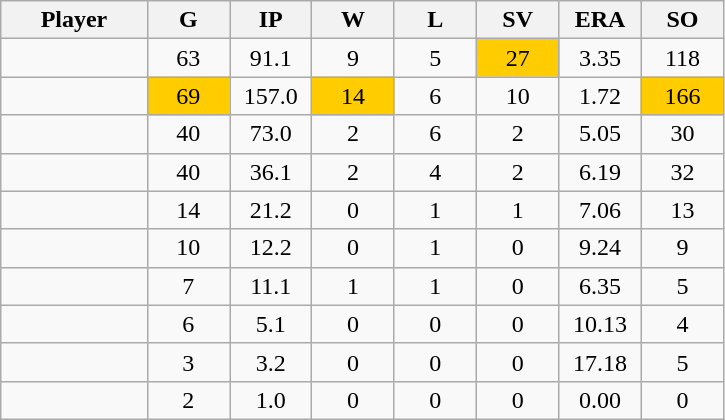<table class="wikitable sortable">
<tr>
<th bgcolor="#DDDDFF" width="16%">Player</th>
<th bgcolor="#DDDDFF" width="9%">G</th>
<th bgcolor="#DDDDFF" width="9%">IP</th>
<th bgcolor="#DDDDFF" width="9%">W</th>
<th bgcolor="#DDDDFF" width="9%">L</th>
<th bgcolor="#DDDDFF" width="9%">SV</th>
<th bgcolor="#DDDDFF" width="9%">ERA</th>
<th bgcolor="#DDDDFF" width="9%">SO</th>
</tr>
<tr align="center">
<td></td>
<td>63</td>
<td>91.1</td>
<td>9</td>
<td>5</td>
<td bgcolor="#FFCC00">27</td>
<td>3.35</td>
<td>118</td>
</tr>
<tr align="center">
<td></td>
<td bgcolor="#FFCC00">69</td>
<td>157.0</td>
<td bgcolor="#FFCC00">14</td>
<td>6</td>
<td>10</td>
<td>1.72</td>
<td bgcolor="#FFCC00">166</td>
</tr>
<tr align="center">
<td></td>
<td>40</td>
<td>73.0</td>
<td>2</td>
<td>6</td>
<td>2</td>
<td>5.05</td>
<td>30</td>
</tr>
<tr align="center">
<td></td>
<td>40</td>
<td>36.1</td>
<td>2</td>
<td>4</td>
<td>2</td>
<td>6.19</td>
<td>32</td>
</tr>
<tr align=center>
<td></td>
<td>14</td>
<td>21.2</td>
<td>0</td>
<td>1</td>
<td>1</td>
<td>7.06</td>
<td>13</td>
</tr>
<tr align="center">
<td></td>
<td>10</td>
<td>12.2</td>
<td>0</td>
<td>1</td>
<td>0</td>
<td>9.24</td>
<td>9</td>
</tr>
<tr align="center">
<td></td>
<td>7</td>
<td>11.1</td>
<td>1</td>
<td>1</td>
<td>0</td>
<td>6.35</td>
<td>5</td>
</tr>
<tr align="center">
<td></td>
<td>6</td>
<td>5.1</td>
<td>0</td>
<td>0</td>
<td>0</td>
<td>10.13</td>
<td>4</td>
</tr>
<tr align="center">
<td></td>
<td>3</td>
<td>3.2</td>
<td>0</td>
<td>0</td>
<td>0</td>
<td>17.18</td>
<td>5</td>
</tr>
<tr align="center">
<td></td>
<td>2</td>
<td>1.0</td>
<td>0</td>
<td>0</td>
<td>0</td>
<td>0.00</td>
<td>0</td>
</tr>
</table>
